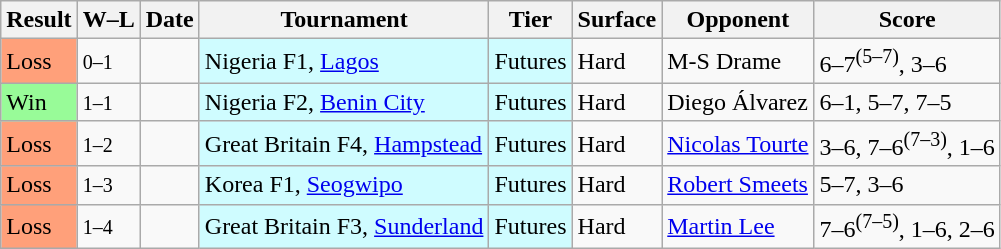<table class="sortable wikitable">
<tr>
<th>Result</th>
<th class="unsortable">W–L</th>
<th>Date</th>
<th>Tournament</th>
<th>Tier</th>
<th>Surface</th>
<th>Opponent</th>
<th class="unsortable">Score</th>
</tr>
<tr>
<td bgcolor=FFA07A>Loss</td>
<td><small>0–1</small></td>
<td></td>
<td style="background:#cffcff;">Nigeria F1, <a href='#'>Lagos</a></td>
<td style="background:#cffcff;">Futures</td>
<td>Hard</td>
<td> M-S Drame</td>
<td>6–7<sup>(5–7)</sup>, 3–6</td>
</tr>
<tr>
<td bgcolor=98FB98>Win</td>
<td><small>1–1</small></td>
<td></td>
<td style="background:#cffcff;">Nigeria F2, <a href='#'>Benin City</a></td>
<td style="background:#cffcff;">Futures</td>
<td>Hard</td>
<td> Diego Álvarez</td>
<td>6–1, 5–7, 7–5</td>
</tr>
<tr>
<td bgcolor=FFA07A>Loss</td>
<td><small>1–2</small></td>
<td></td>
<td style="background:#cffcff;">Great Britain F4, <a href='#'>Hampstead</a></td>
<td style="background:#cffcff;">Futures</td>
<td>Hard</td>
<td> <a href='#'>Nicolas Tourte</a></td>
<td>3–6, 7–6<sup>(7–3)</sup>, 1–6</td>
</tr>
<tr>
<td bgcolor=FFA07A>Loss</td>
<td><small>1–3</small></td>
<td></td>
<td style="background:#cffcff;">Korea F1, <a href='#'>Seogwipo</a></td>
<td style="background:#cffcff;">Futures</td>
<td>Hard</td>
<td> <a href='#'>Robert Smeets</a></td>
<td>5–7, 3–6</td>
</tr>
<tr>
<td bgcolor=FFA07A>Loss</td>
<td><small>1–4</small></td>
<td></td>
<td style="background:#cffcff;">Great Britain F3, <a href='#'>Sunderland</a></td>
<td style="background:#cffcff;">Futures</td>
<td>Hard</td>
<td> <a href='#'>Martin Lee</a></td>
<td>7–6<sup>(7–5)</sup>, 1–6, 2–6</td>
</tr>
</table>
